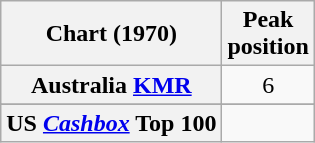<table class="wikitable sortable plainrowheaders">
<tr>
<th>Chart (1970)</th>
<th>Peak<br>position</th>
</tr>
<tr>
<th scope="row">Australia <a href='#'>KMR</a></th>
<td style="text-align:center;">6</td>
</tr>
<tr>
</tr>
<tr>
</tr>
<tr>
</tr>
<tr>
</tr>
<tr>
<th scope="row">US <a href='#'><em>Cashbox</em></a> Top 100</th>
<td></td>
</tr>
</table>
